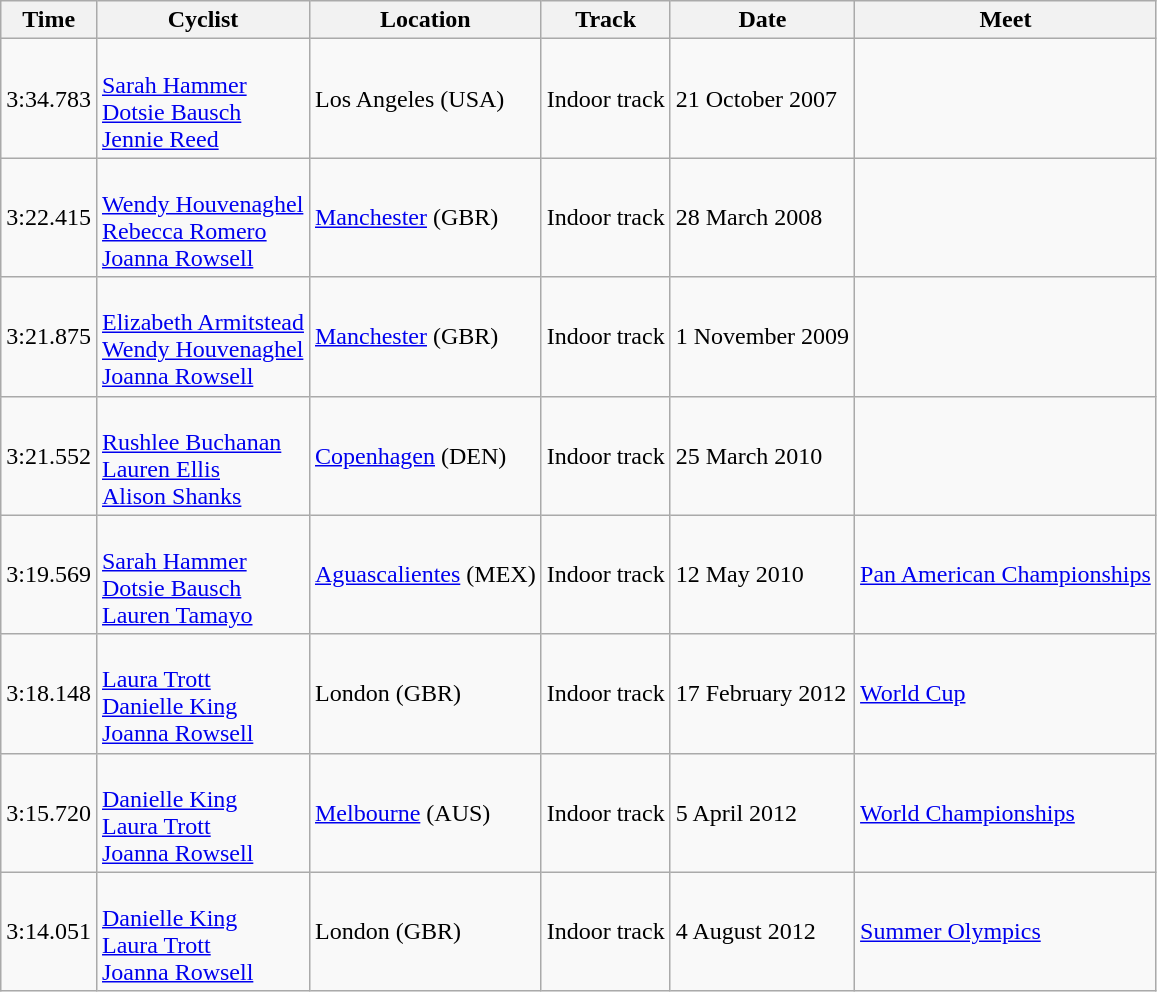<table class="wikitable">
<tr align="left">
<th>Time</th>
<th>Cyclist</th>
<th>Location</th>
<th>Track</th>
<th>Date</th>
<th>Meet</th>
</tr>
<tr>
<td>3:34.783</td>
<td><br><a href='#'>Sarah Hammer</a><br><a href='#'>Dotsie Bausch</a><br><a href='#'>Jennie Reed</a></td>
<td>Los Angeles (USA)</td>
<td>Indoor track</td>
<td>21 October 2007</td>
<td></td>
</tr>
<tr>
<td>3:22.415</td>
<td><br><a href='#'>Wendy Houvenaghel</a><br><a href='#'>Rebecca Romero</a><br><a href='#'>Joanna Rowsell</a></td>
<td><a href='#'>Manchester</a> (GBR)</td>
<td>Indoor track</td>
<td>28 March 2008</td>
<td></td>
</tr>
<tr>
<td>3:21.875</td>
<td><br><a href='#'>Elizabeth Armitstead</a><br><a href='#'>Wendy Houvenaghel</a><br><a href='#'>Joanna Rowsell</a></td>
<td><a href='#'>Manchester</a> (GBR)</td>
<td>Indoor track</td>
<td>1 November 2009</td>
<td></td>
</tr>
<tr>
<td>3:21.552</td>
<td><br><a href='#'>Rushlee Buchanan</a><br><a href='#'>Lauren Ellis</a><br><a href='#'>Alison Shanks</a></td>
<td><a href='#'>Copenhagen</a> (DEN)</td>
<td>Indoor track</td>
<td>25 March 2010</td>
<td></td>
</tr>
<tr>
<td>3:19.569</td>
<td><br><a href='#'>Sarah Hammer</a><br><a href='#'>Dotsie Bausch</a><br><a href='#'>Lauren Tamayo</a></td>
<td><a href='#'>Aguascalientes</a> (MEX)</td>
<td>Indoor track</td>
<td>12 May 2010</td>
<td><a href='#'>Pan American Championships</a></td>
</tr>
<tr>
<td>3:18.148</td>
<td><br><a href='#'>Laura Trott</a><br><a href='#'>Danielle King</a><br><a href='#'>Joanna Rowsell</a></td>
<td>London (GBR)</td>
<td>Indoor track</td>
<td>17 February 2012</td>
<td><a href='#'>World Cup</a></td>
</tr>
<tr>
<td>3:15.720</td>
<td><br><a href='#'>Danielle King</a><br><a href='#'>Laura Trott</a><br><a href='#'>Joanna Rowsell</a></td>
<td><a href='#'>Melbourne</a> (AUS)</td>
<td>Indoor track</td>
<td>5 April 2012</td>
<td><a href='#'>World Championships</a></td>
</tr>
<tr>
<td>3:14.051</td>
<td><br><a href='#'>Danielle King</a><br><a href='#'>Laura Trott</a><br><a href='#'>Joanna Rowsell</a></td>
<td>London (GBR)</td>
<td>Indoor track</td>
<td>4 August 2012</td>
<td><a href='#'>Summer Olympics</a></td>
</tr>
</table>
